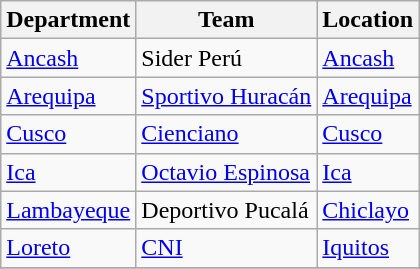<table class="wikitable">
<tr>
<th>Department</th>
<th>Team</th>
<th>Location</th>
</tr>
<tr>
<td><a href='#'>Ancash</a></td>
<td>Sider Perú</td>
<td><a href='#'>Ancash</a></td>
</tr>
<tr>
<td><a href='#'>Arequipa</a></td>
<td><a href='#'>Sportivo Huracán</a></td>
<td><a href='#'>Arequipa</a></td>
</tr>
<tr>
<td><a href='#'>Cusco</a></td>
<td><a href='#'>Cienciano</a></td>
<td><a href='#'>Cusco</a></td>
</tr>
<tr>
<td><a href='#'>Ica</a></td>
<td><a href='#'>Octavio Espinosa</a></td>
<td><a href='#'>Ica</a></td>
</tr>
<tr>
<td><a href='#'>Lambayeque</a></td>
<td>Deportivo Pucalá</td>
<td><a href='#'>Chiclayo</a></td>
</tr>
<tr>
<td><a href='#'>Loreto</a></td>
<td><a href='#'>CNI</a></td>
<td><a href='#'>Iquitos</a></td>
</tr>
<tr>
</tr>
</table>
